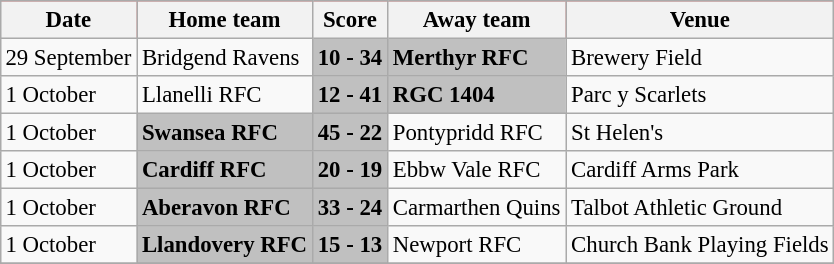<table class="wikitable" style="margin:0.5em auto; font-size:95%">
<tr bgcolor="#E00000">
<th>Date</th>
<th>Home team</th>
<th>Score</th>
<th>Away team</th>
<th>Venue</th>
</tr>
<tr>
<td>29 September</td>
<td>Bridgend Ravens</td>
<td bgcolor="silver"><strong>10 - 34</strong></td>
<td bgcolor="silver"><strong>Merthyr RFC</strong></td>
<td>Brewery Field</td>
</tr>
<tr>
<td>1 October</td>
<td>Llanelli RFC</td>
<td bgcolor="silver"><strong>12 - 41</strong></td>
<td bgcolor="silver"><strong>RGC 1404</strong></td>
<td>Parc y Scarlets</td>
</tr>
<tr>
<td>1 October</td>
<td bgcolor="silver"><strong>Swansea RFC</strong></td>
<td bgcolor="silver"><strong>45 - 22</strong></td>
<td>Pontypridd RFC</td>
<td>St Helen's</td>
</tr>
<tr>
<td>1 October</td>
<td bgcolor="silver"><strong>Cardiff RFC</strong></td>
<td bgcolor="silver"><strong>20 - 19</strong></td>
<td>Ebbw Vale RFC</td>
<td>Cardiff Arms Park</td>
</tr>
<tr>
<td>1 October</td>
<td bgcolor="silver"><strong>Aberavon RFC</strong></td>
<td bgcolor="silver"><strong>33 - 24</strong></td>
<td>Carmarthen Quins</td>
<td>Talbot Athletic Ground</td>
</tr>
<tr>
<td>1 October</td>
<td bgcolor="silver"><strong>Llandovery RFC</strong></td>
<td bgcolor="silver"><strong>15 - 13</strong></td>
<td>Newport RFC</td>
<td>Church Bank Playing Fields</td>
</tr>
<tr>
</tr>
</table>
